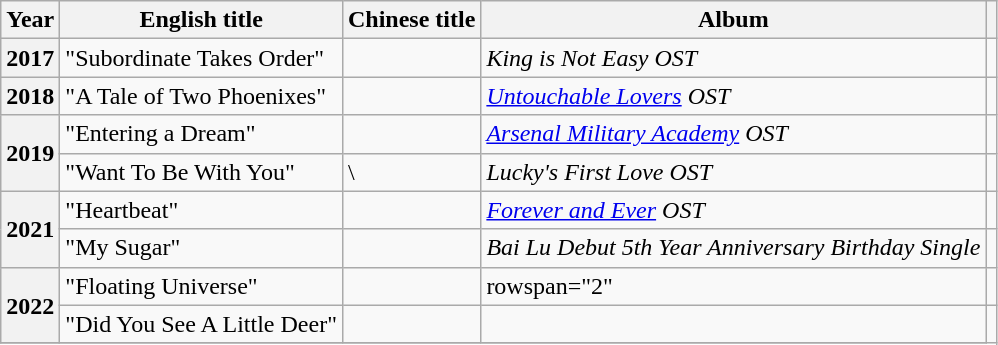<table class="wikitable plainrowheaders">
<tr>
<th scope="col">Year</th>
<th scope="col">English title</th>
<th scope="col">Chinese title</th>
<th scope="col">Album</th>
<th scope="col" class="unsortable"></th>
</tr>
<tr>
<th scope="row">2017</th>
<td>"Subordinate Takes Order"</td>
<td></td>
<td><em>King is Not Easy OST</em></td>
<td style="text-align:center"></td>
</tr>
<tr>
<th scope="row">2018</th>
<td>"A Tale of Two Phoenixes"</td>
<td></td>
<td><em><a href='#'>Untouchable Lovers</a> OST</em></td>
<td style="text-align:center"></td>
</tr>
<tr>
<th scope="row" rowspan="2">2019</th>
<td>"Entering a Dream"<br></td>
<td></td>
<td><em><a href='#'>Arsenal Military Academy</a> OST</em></td>
<td style="text-align:center"></td>
</tr>
<tr>
<td>"Want To Be With You"</td>
<td>\</td>
<td><em>Lucky's First Love OST</em></td>
<td style="text-align:center"></td>
</tr>
<tr>
<th scope="row" rowspan="2">2021</th>
<td>"Heartbeat"</td>
<td></td>
<td><em><a href='#'>Forever and Ever</a> OST</em></td>
<td style="text-align:center"></td>
</tr>
<tr>
<td>"My Sugar"</td>
<td></td>
<td><em>Bai Lu Debut 5th Year Anniversary Birthday Single</em></td>
<td style="text-align:center"></td>
</tr>
<tr>
<th scope="row" rowspan="2">2022</th>
<td>"Floating Universe"</td>
<td></td>
<td>rowspan="2" </td>
<td style="text-align:center"></td>
</tr>
<tr>
<td>"Did You See A Little Deer"</td>
<td></td>
<td style="text-align:center"></td>
</tr>
<tr>
</tr>
</table>
